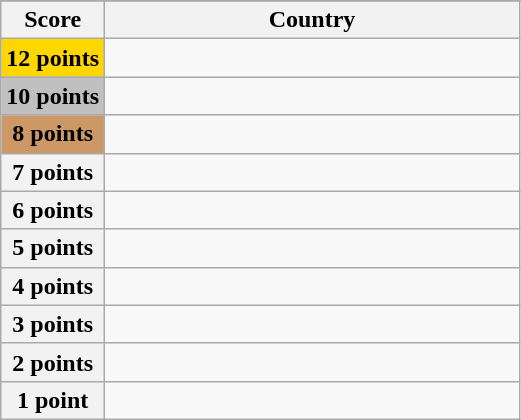<table class="wikitable">
<tr>
</tr>
<tr>
<th scope="col" width="20%">Score</th>
<th scope="col">Country</th>
</tr>
<tr>
<th scope="row" style="background:gold">12 points</th>
<td></td>
</tr>
<tr>
<th scope="row" style="background:silver">10 points</th>
<td></td>
</tr>
<tr>
<th scope="row" style="background:#CC9966">8 points</th>
<td></td>
</tr>
<tr>
<th scope="row">7 points</th>
<td></td>
</tr>
<tr>
<th scope="row">6 points</th>
<td></td>
</tr>
<tr>
<th scope="row">5 points</th>
<td></td>
</tr>
<tr>
<th scope="row">4 points</th>
<td></td>
</tr>
<tr>
<th scope="row">3 points</th>
<td></td>
</tr>
<tr>
<th scope="row">2 points</th>
<td></td>
</tr>
<tr>
<th scope="row">1 point</th>
<td></td>
</tr>
</table>
